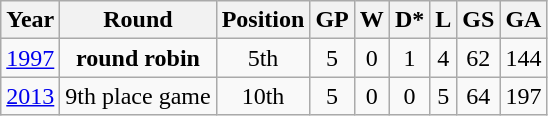<table class="wikitable" style="text-align: center;">
<tr>
<th>Year</th>
<th>Round</th>
<th>Position</th>
<th>GP</th>
<th>W</th>
<th>D*</th>
<th>L</th>
<th>GS</th>
<th>GA</th>
</tr>
<tr>
<td> <a href='#'>1997</a></td>
<td><strong>round robin</strong></td>
<td>5th</td>
<td>5</td>
<td>0</td>
<td>1</td>
<td>4</td>
<td>62</td>
<td>144</td>
</tr>
<tr>
<td> <a href='#'>2013</a></td>
<td>9th place game</td>
<td>10th</td>
<td>5</td>
<td>0</td>
<td>0</td>
<td>5</td>
<td>64</td>
<td>197</td>
</tr>
</table>
